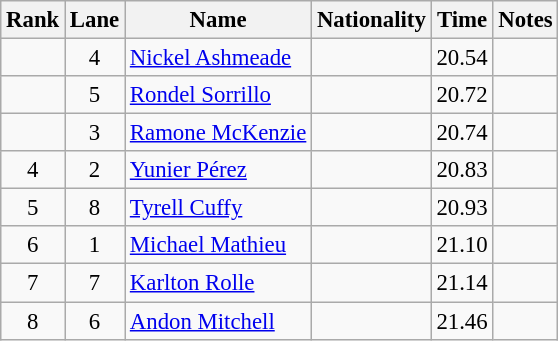<table class="wikitable sortable" style="text-align:center; font-size:95%">
<tr>
<th>Rank</th>
<th>Lane</th>
<th>Name</th>
<th>Nationality</th>
<th>Time</th>
<th>Notes</th>
</tr>
<tr>
<td></td>
<td>4</td>
<td align=left><a href='#'>Nickel Ashmeade</a></td>
<td align=left></td>
<td>20.54</td>
<td></td>
</tr>
<tr>
<td></td>
<td>5</td>
<td align=left><a href='#'>Rondel Sorrillo</a></td>
<td align=left></td>
<td>20.72</td>
<td></td>
</tr>
<tr>
<td></td>
<td>3</td>
<td align=left><a href='#'>Ramone McKenzie</a></td>
<td align=left></td>
<td>20.74</td>
<td></td>
</tr>
<tr>
<td>4</td>
<td>2</td>
<td align=left><a href='#'>Yunier Pérez</a></td>
<td align=left></td>
<td>20.83</td>
<td></td>
</tr>
<tr>
<td>5</td>
<td>8</td>
<td align=left><a href='#'>Tyrell Cuffy</a></td>
<td align=left></td>
<td>20.93</td>
<td></td>
</tr>
<tr>
<td>6</td>
<td>1</td>
<td align=left><a href='#'>Michael Mathieu</a></td>
<td align=left></td>
<td>21.10</td>
<td></td>
</tr>
<tr>
<td>7</td>
<td>7</td>
<td align=left><a href='#'>Karlton Rolle</a></td>
<td align=left></td>
<td>21.14</td>
<td></td>
</tr>
<tr>
<td>8</td>
<td>6</td>
<td align=left><a href='#'>Andon Mitchell</a></td>
<td align=left></td>
<td>21.46</td>
<td></td>
</tr>
</table>
